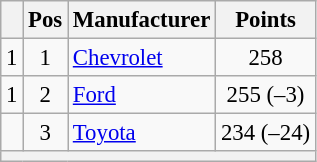<table class="wikitable" style="font-size: 95%;">
<tr>
<th></th>
<th>Pos</th>
<th>Manufacturer</th>
<th>Points</th>
</tr>
<tr>
<td align="left"> 1</td>
<td style="text-align:center;">1</td>
<td><a href='#'>Chevrolet</a></td>
<td style="text-align:center;">258</td>
</tr>
<tr>
<td align="left"> 1</td>
<td style="text-align:center;">2</td>
<td><a href='#'>Ford</a></td>
<td style="text-align:center;">255 (–3)</td>
</tr>
<tr>
<td align="left"></td>
<td style="text-align:center;">3</td>
<td><a href='#'>Toyota</a></td>
<td style="text-align:center;">234 (–24)</td>
</tr>
<tr class="sortbottom">
<th colspan="9"></th>
</tr>
</table>
